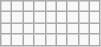<table class="wikitable">
<tr>
<td></td>
<td></td>
<td></td>
<td></td>
<td></td>
<td></td>
<td></td>
<td></td>
<td></td>
</tr>
<tr>
<td></td>
<td></td>
<td></td>
<td></td>
<td></td>
<td></td>
<td></td>
<td></td>
<td></td>
</tr>
<tr>
<td></td>
<td></td>
<td></td>
<td></td>
<td></td>
<td></td>
<td></td>
<td></td>
<td></td>
</tr>
<tr>
<td></td>
<td></td>
<td></td>
<td></td>
<td></td>
<td></td>
<td></td>
<td></td>
<td></td>
</tr>
</table>
